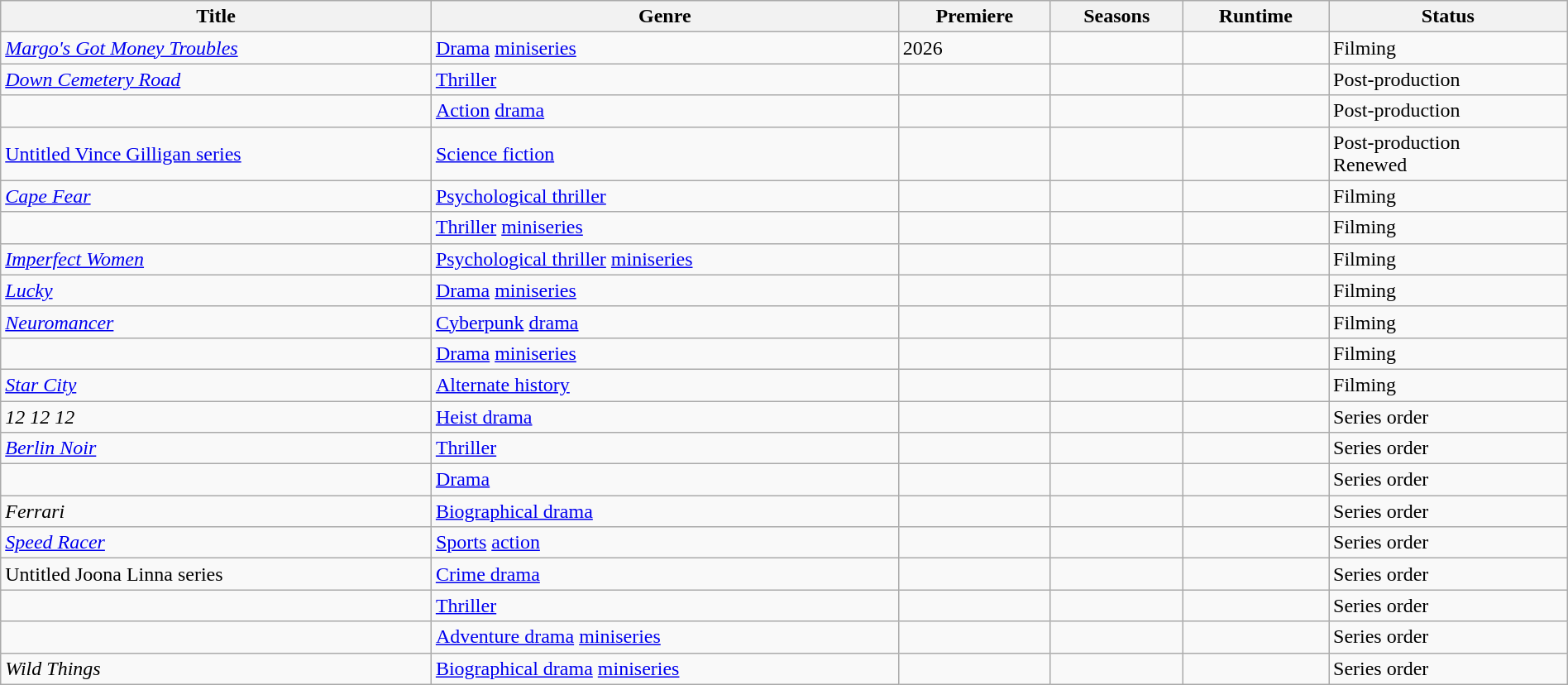<table class="wikitable sortable" style="width:100%">
<tr>
<th>Title</th>
<th>Genre</th>
<th>Premiere</th>
<th>Seasons</th>
<th>Runtime</th>
<th>Status</th>
</tr>
<tr>
<td><em><a href='#'>Margo's Got Money Troubles</a></em></td>
<td><a href='#'>Drama</a> <a href='#'>miniseries</a></td>
<td>2026</td>
<td></td>
<td></td>
<td>Filming</td>
</tr>
<tr>
<td><em><a href='#'>Down Cemetery Road</a></em></td>
<td><a href='#'>Thriller</a></td>
<td></td>
<td></td>
<td></td>
<td>Post-production</td>
</tr>
<tr>
<td><em></em></td>
<td><a href='#'>Action</a> <a href='#'>drama</a></td>
<td></td>
<td></td>
<td></td>
<td>Post-production</td>
</tr>
<tr>
<td><a href='#'>Untitled Vince Gilligan series</a></td>
<td><a href='#'>Science fiction</a></td>
<td></td>
<td></td>
<td></td>
<td>Post-production<br>Renewed</td>
</tr>
<tr>
<td><em><a href='#'>Cape Fear</a></em></td>
<td><a href='#'>Psychological thriller</a></td>
<td></td>
<td></td>
<td></td>
<td>Filming</td>
</tr>
<tr>
<td><em></em></td>
<td><a href='#'>Thriller</a> <a href='#'>miniseries</a></td>
<td></td>
<td></td>
<td></td>
<td>Filming</td>
</tr>
<tr>
<td><em><a href='#'>Imperfect Women</a></em></td>
<td><a href='#'>Psychological thriller</a> <a href='#'>miniseries</a></td>
<td></td>
<td></td>
<td></td>
<td>Filming</td>
</tr>
<tr>
<td><em><a href='#'>Lucky</a></em></td>
<td><a href='#'>Drama</a> <a href='#'>miniseries</a></td>
<td></td>
<td></td>
<td></td>
<td>Filming</td>
</tr>
<tr>
<td><em><a href='#'>Neuromancer</a></em></td>
<td><a href='#'>Cyberpunk</a> <a href='#'>drama</a></td>
<td></td>
<td></td>
<td></td>
<td>Filming</td>
</tr>
<tr>
<td><em></em></td>
<td><a href='#'>Drama</a> <a href='#'>miniseries</a></td>
<td></td>
<td></td>
<td></td>
<td>Filming</td>
</tr>
<tr>
<td><em><a href='#'>Star City</a></em></td>
<td><a href='#'>Alternate history</a></td>
<td></td>
<td></td>
<td></td>
<td>Filming</td>
</tr>
<tr>
<td><em>12 12 12</em></td>
<td><a href='#'>Heist drama</a></td>
<td></td>
<td></td>
<td></td>
<td>Series order</td>
</tr>
<tr>
<td><em><a href='#'>Berlin Noir</a></em></td>
<td><a href='#'>Thriller</a></td>
<td></td>
<td></td>
<td></td>
<td>Series order</td>
</tr>
<tr>
<td><em></em></td>
<td><a href='#'>Drama</a></td>
<td></td>
<td></td>
<td></td>
<td>Series order</td>
</tr>
<tr>
<td><em>Ferrari</em></td>
<td><a href='#'>Biographical drama</a></td>
<td></td>
<td></td>
<td></td>
<td>Series order</td>
</tr>
<tr>
<td><em><a href='#'>Speed Racer</a></em></td>
<td><a href='#'>Sports</a> <a href='#'>action</a></td>
<td></td>
<td></td>
<td></td>
<td>Series order</td>
</tr>
<tr>
<td>Untitled Joona Linna series</td>
<td><a href='#'>Crime drama</a></td>
<td></td>
<td></td>
<td></td>
<td>Series order</td>
</tr>
<tr>
<td><em></em></td>
<td><a href='#'>Thriller</a></td>
<td></td>
<td></td>
<td></td>
<td>Series order</td>
</tr>
<tr>
<td><em></em></td>
<td><a href='#'>Adventure drama</a> <a href='#'>miniseries</a></td>
<td></td>
<td></td>
<td></td>
<td>Series order</td>
</tr>
<tr>
<td><em>Wild Things</em></td>
<td><a href='#'>Biographical drama</a> <a href='#'>miniseries</a></td>
<td></td>
<td></td>
<td></td>
<td>Series order</td>
</tr>
</table>
